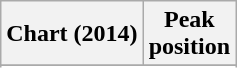<table class="wikitable sortable plainrowheaders">
<tr>
<th>Chart (2014)</th>
<th>Peak<br>position</th>
</tr>
<tr>
</tr>
<tr>
</tr>
<tr>
</tr>
<tr>
</tr>
</table>
